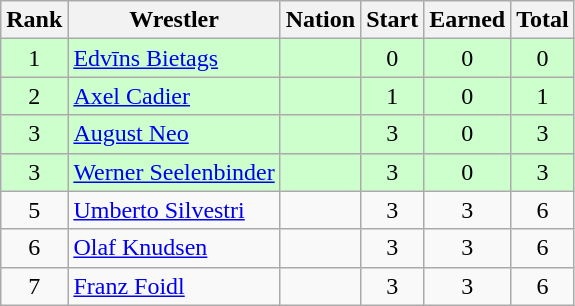<table class="wikitable sortable" style="text-align:center;">
<tr>
<th>Rank</th>
<th>Wrestler</th>
<th>Nation</th>
<th>Start</th>
<th>Earned</th>
<th>Total</th>
</tr>
<tr style="background:#cfc;">
<td>1</td>
<td align=left><a href='#'>Edvīns Bietags</a></td>
<td align=left></td>
<td>0</td>
<td>0</td>
<td>0</td>
</tr>
<tr style="background:#cfc;">
<td>2</td>
<td align=left><a href='#'>Axel Cadier</a></td>
<td align=left></td>
<td>1</td>
<td>0</td>
<td>1</td>
</tr>
<tr style="background:#cfc;">
<td>3</td>
<td align=left><a href='#'>August Neo</a></td>
<td align=left></td>
<td>3</td>
<td>0</td>
<td>3</td>
</tr>
<tr style="background:#cfc;">
<td>3</td>
<td align=left><a href='#'>Werner Seelenbinder</a></td>
<td align=left></td>
<td>3</td>
<td>0</td>
<td>3</td>
</tr>
<tr>
<td>5</td>
<td align=left><a href='#'>Umberto Silvestri</a></td>
<td align=left></td>
<td>3</td>
<td>3</td>
<td>6</td>
</tr>
<tr>
<td>6</td>
<td align=left><a href='#'>Olaf Knudsen</a></td>
<td align=left></td>
<td>3</td>
<td>3</td>
<td>6</td>
</tr>
<tr>
<td>7</td>
<td align=left><a href='#'>Franz Foidl</a></td>
<td align=left></td>
<td>3</td>
<td>3</td>
<td>6</td>
</tr>
</table>
